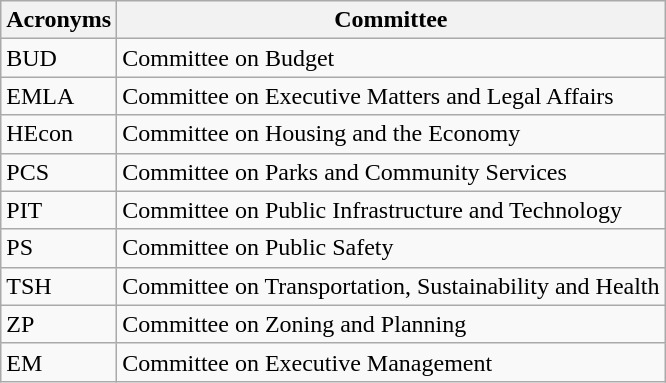<table class="wikitable">
<tr>
<th>Acronyms</th>
<th>Committee</th>
</tr>
<tr>
<td>BUD</td>
<td>Committee on Budget</td>
</tr>
<tr>
<td>EMLA</td>
<td>Committee on Executive Matters and Legal Affairs</td>
</tr>
<tr>
<td>HEcon</td>
<td>Committee on Housing and the Economy</td>
</tr>
<tr>
<td>PCS</td>
<td>Committee on Parks and Community Services</td>
</tr>
<tr>
<td>PIT</td>
<td>Committee on Public Infrastructure and Technology</td>
</tr>
<tr>
<td>PS</td>
<td>Committee on Public Safety</td>
</tr>
<tr>
<td>TSH</td>
<td>Committee on Transportation, Sustainability and Health</td>
</tr>
<tr>
<td>ZP</td>
<td>Committee on Zoning and Planning</td>
</tr>
<tr>
<td>EM</td>
<td>Committee on Executive Management</td>
</tr>
</table>
